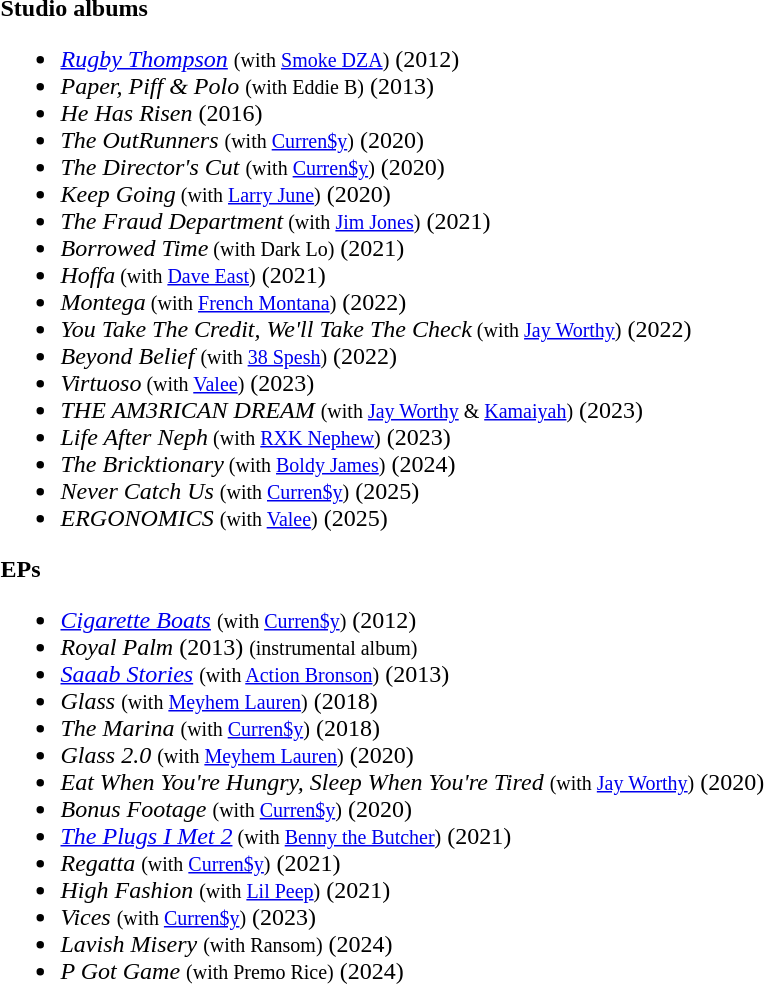<table width="80%">
<tr>
<td><br><strong>Studio albums</strong><ul><li><em><a href='#'>Rugby Thompson</a></em> <small>(with <a href='#'>Smoke DZA</a>)</small> (2012)</li><li><em>Paper, Piff & Polo</em> <small>(with Eddie B)</small> (2013)</li><li><em>He Has Risen</em>  (2016)</li><li><em>The OutRunners</em> <small>(with <a href='#'>Curren$y</a>)</small> (2020)</li><li><em>The Director's Cut</em> <small>(with <a href='#'>Curren$y</a>)</small> (2020)</li><li><em>Keep Going</em><small> (with <a href='#'>Larry June</a>)</small> (2020)</li><li><em>The Fraud Department</em><small> (with <a href='#'>Jim Jones</a>)</small> (2021)</li><li><em>Borrowed Time</em><small> (with Dark Lo)</small> (2021)</li><li><em>Hoffa</em><small> (with <a href='#'>Dave East</a>)</small> (2021)</li><li><em>Montega</em><small> (with <a href='#'>French Montana</a>)</small> (2022)</li><li><em>You Take The Credit, We'll Take The Check</em><small> (with <a href='#'>Jay Worthy</a>)</small> (2022)</li><li><em>Beyond Belief</em> <small> (with <a href='#'>38 Spesh</a>)</small> (2022)</li><li><em>Virtuoso</em><small> (with <a href='#'>Valee</a>)</small> (2023)</li><li><em>THE AM3RICAN DREAM </em><small> (with <a href='#'>Jay Worthy</a> & <a href='#'>Kamaiyah</a>)</small> (2023)</li><li><em>Life After Neph</em><small> (with <a href='#'>RXK Nephew</a>)</small> (2023)</li><li><em>The Bricktionary</em><small> (with <a href='#'>Boldy James</a>)</small> (2024)</li><li><em>Never Catch Us</em> <small>(with <a href='#'>Curren$y</a>)</small> (2025)</li><li><em>ERGONOMICS</em> <small>(with <a href='#'>Valee</a>)</small> (2025)</li></ul><strong>EPs</strong><ul><li><em><a href='#'>Cigarette Boats</a></em> <small>(with <a href='#'>Curren$y</a>)</small> (2012)</li><li><em>Royal Palm</em> (2013) <small>(instrumental album)</small></li><li><em><a href='#'>Saaab Stories</a></em> <small>(with <a href='#'>Action Bronson</a>)</small> (2013)</li><li><em>Glass</em> <small>(with <a href='#'>Meyhem Lauren</a>)</small> (2018)</li><li><em>The Marina</em> <small>(with <a href='#'>Curren$y</a>)</small> (2018)</li><li><em>Glass 2.0</em> <small>(with <a href='#'>Meyhem Lauren</a>)</small> (2020)</li><li><em>Eat When You're Hungry, Sleep When You're Tired</em> <small>(with <a href='#'>Jay Worthy</a>)</small> (2020)</li><li><em>Bonus Footage</em> <small>(with <a href='#'>Curren$y</a>)</small> (2020)</li><li><em><a href='#'>The Plugs I Met 2</a></em><small> (with <a href='#'>Benny the Butcher</a>)</small> (2021)</li><li><em>Regatta</em> <small>(with <a href='#'>Curren$y</a>)</small> (2021)</li><li><em>High Fashion</em> <small>(with <a href='#'>Lil Peep</a>)</small> (2021)</li><li><em>Vices</em> <small>(with <a href='#'>Curren$y</a>)</small> (2023)</li><li><em>Lavish Misery</em> <small>(with Ransom)</small> (2024)</li><li><em>P Got Game</em> <small>(with Premo Rice)</small> (2024)</li></ul></td>
</tr>
</table>
